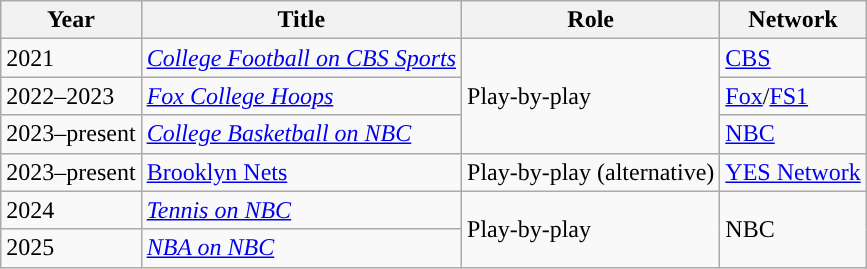<table class="wikitable sortable">
<tr>
<th>Year</th>
<th>Title</th>
<th>Role</th>
<th>Network</th>
</tr>
<tr>
<td>2021</td>
<td><em><a href='#'>College Football on CBS Sports</a></em></td>
<td rowspan="3">Play-by-play</td>
<td><a href='#'>CBS</a></td>
</tr>
<tr>
<td>2022–2023</td>
<td><em><a href='#'>Fox College Hoops</a></em></td>
<td><a href='#'>Fox</a>/<a href='#'>FS1</a></td>
</tr>
<tr>
<td>2023–present</td>
<td><em><a href='#'>College Basketball on NBC</a></em></td>
<td><a href='#'>NBC</a></td>
</tr>
<tr>
<td>2023–present</td>
<td><a href='#'>Brooklyn Nets</a></td>
<td>Play-by-play (alternative)</td>
<td><a href='#'>YES Network</a></td>
</tr>
<tr>
<td>2024</td>
<td><em><a href='#'>Tennis on NBC</a></em></td>
<td rowspan="2">Play-by-play</td>
<td rowspan='2"'>NBC</td>
</tr>
<tr>
<td>2025</td>
<td><em><a href='#'>NBA on NBC</a></em></td>
</tr>
</table>
